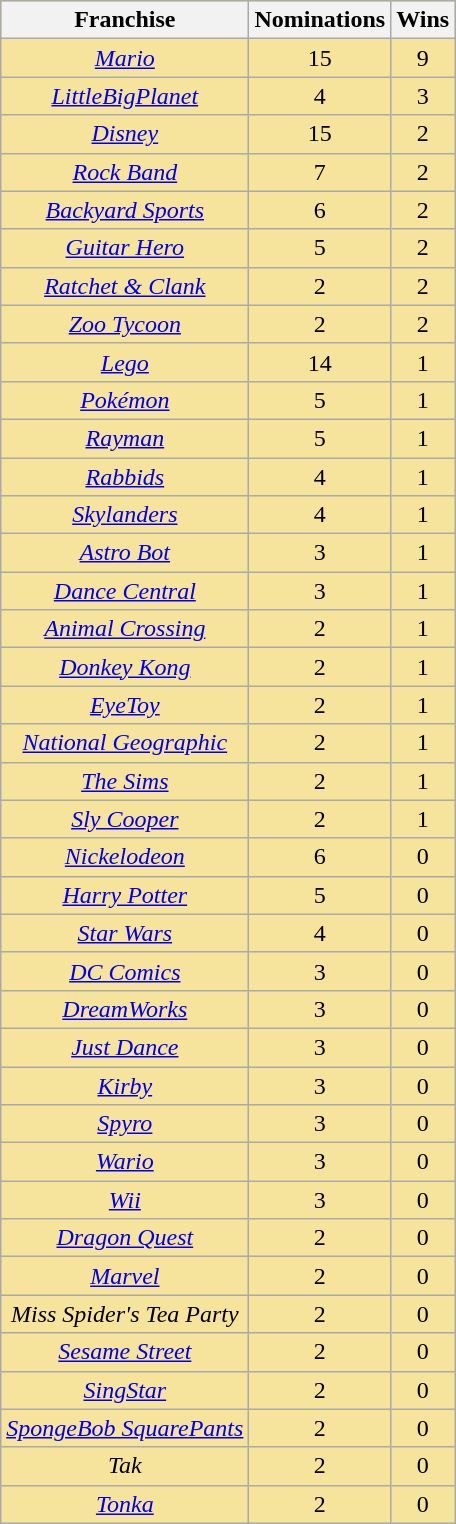<table class="wikitable sortable plainrowheaders" rowspan="2" style="text-align:center; background: #f6e39c">
<tr>
<th scope="col">Franchise</th>
<th scope="col">Nominations</th>
<th scope="col">Wins</th>
</tr>
<tr>
<td><em><a href='#'>Mario</a></em></td>
<td>15</td>
<td>9</td>
</tr>
<tr>
<td><em><a href='#'>LittleBigPlanet</a></em></td>
<td>4</td>
<td>3</td>
</tr>
<tr>
<td><em><a href='#'>Disney</a></em></td>
<td>15</td>
<td>2</td>
</tr>
<tr>
<td><em><a href='#'>Rock Band</a></em></td>
<td>7</td>
<td>2</td>
</tr>
<tr>
<td><em><a href='#'>Backyard Sports</a></em></td>
<td>6</td>
<td>2</td>
</tr>
<tr>
<td><em><a href='#'>Guitar Hero</a></em></td>
<td>5</td>
<td>2</td>
</tr>
<tr>
<td><em><a href='#'>Ratchet & Clank</a></em></td>
<td>2</td>
<td>2</td>
</tr>
<tr>
<td><em><a href='#'>Zoo Tycoon</a></em></td>
<td>2</td>
<td>2</td>
</tr>
<tr>
<td><em><a href='#'>Lego</a></em></td>
<td>14</td>
<td>1</td>
</tr>
<tr>
<td><em><a href='#'>Pokémon</a></em></td>
<td>5</td>
<td>1</td>
</tr>
<tr>
<td><em><a href='#'>Rayman</a></em></td>
<td>5</td>
<td>1</td>
</tr>
<tr>
<td><em><a href='#'>Rabbids</a></em></td>
<td>4</td>
<td>1</td>
</tr>
<tr>
<td><em><a href='#'>Skylanders</a></em></td>
<td>4</td>
<td>1</td>
</tr>
<tr>
<td><em><a href='#'>Astro Bot</a></em></td>
<td>3</td>
<td>1</td>
</tr>
<tr>
<td><em><a href='#'>Dance Central</a></em></td>
<td>3</td>
<td>1</td>
</tr>
<tr>
<td><em><a href='#'>Animal Crossing</a></em></td>
<td>2</td>
<td>1</td>
</tr>
<tr>
<td><em><a href='#'>Donkey Kong</a></em></td>
<td>2</td>
<td>1</td>
</tr>
<tr>
<td><em><a href='#'>EyeToy</a></em></td>
<td>2</td>
<td>1</td>
</tr>
<tr>
<td><em><a href='#'>National Geographic</a></em></td>
<td>2</td>
<td>1</td>
</tr>
<tr>
<td><em><a href='#'>The Sims</a></em></td>
<td>2</td>
<td>1</td>
</tr>
<tr>
<td><em><a href='#'>Sly Cooper</a></em></td>
<td>2</td>
<td>1</td>
</tr>
<tr>
<td><em><a href='#'>Nickelodeon</a></em></td>
<td>6</td>
<td>0</td>
</tr>
<tr>
<td><em><a href='#'>Harry Potter</a></em></td>
<td>5</td>
<td>0</td>
</tr>
<tr>
<td><em><a href='#'>Star Wars</a></em></td>
<td>4</td>
<td>0</td>
</tr>
<tr>
<td><em><a href='#'>DC Comics</a></em></td>
<td>3</td>
<td>0</td>
</tr>
<tr>
<td><em><a href='#'>DreamWorks</a></em></td>
<td>3</td>
<td>0</td>
</tr>
<tr>
<td><em><a href='#'>Just Dance</a></em></td>
<td>3</td>
<td>0</td>
</tr>
<tr>
<td><em><a href='#'>Kirby</a></em></td>
<td>3</td>
<td>0</td>
</tr>
<tr>
<td><em><a href='#'>Spyro</a></em></td>
<td>3</td>
<td>0</td>
</tr>
<tr>
<td><em><a href='#'>Wario</a></em></td>
<td>3</td>
<td>0</td>
</tr>
<tr>
<td><em><a href='#'>Wii</a></em></td>
<td>3</td>
<td>0</td>
</tr>
<tr>
<td><em><a href='#'>Dragon Quest</a></em></td>
<td>2</td>
<td>0</td>
</tr>
<tr>
<td><em><a href='#'>Marvel</a></em></td>
<td>2</td>
<td>0</td>
</tr>
<tr>
<td><em>Miss Spider's Tea Party</em></td>
<td>2</td>
<td>0</td>
</tr>
<tr>
<td><em><a href='#'>Sesame Street</a></em></td>
<td>2</td>
<td>0</td>
</tr>
<tr>
<td><em><a href='#'>SingStar</a></em></td>
<td>2</td>
<td>0</td>
</tr>
<tr>
<td><em><a href='#'>SpongeBob SquarePants</a></em></td>
<td>2</td>
<td>0</td>
</tr>
<tr>
<td><em>Tak</em></td>
<td>2</td>
<td>0</td>
</tr>
<tr>
<td><em><a href='#'>Tonka</a></em></td>
<td>2</td>
<td>0</td>
</tr>
</table>
